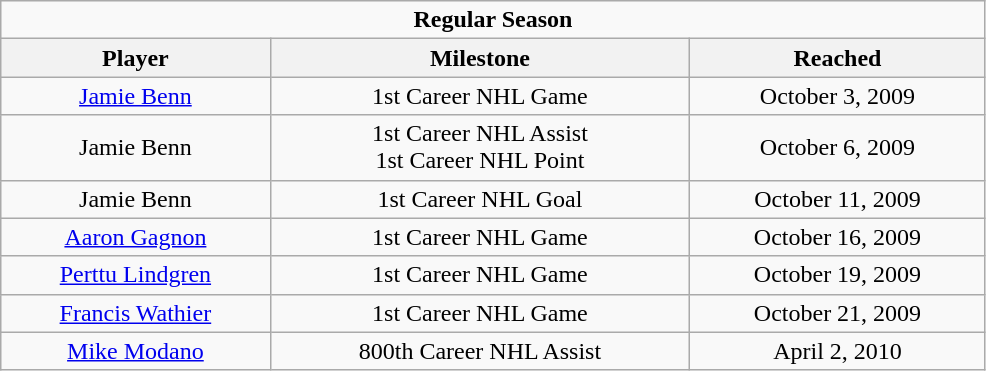<table class="wikitable" width="52%" style="text-align:center">
<tr>
<td colspan="10" align="center"><strong>Regular Season</strong></td>
</tr>
<tr>
<th>Player</th>
<th>Milestone</th>
<th>Reached</th>
</tr>
<tr>
<td><a href='#'>Jamie Benn</a></td>
<td>1st Career NHL Game</td>
<td>October 3, 2009</td>
</tr>
<tr>
<td>Jamie Benn</td>
<td>1st Career NHL Assist<br>1st Career NHL Point</td>
<td>October 6, 2009</td>
</tr>
<tr>
<td>Jamie Benn</td>
<td>1st Career NHL Goal</td>
<td>October 11, 2009</td>
</tr>
<tr>
<td><a href='#'>Aaron Gagnon</a></td>
<td>1st Career NHL Game</td>
<td>October 16, 2009</td>
</tr>
<tr>
<td><a href='#'>Perttu Lindgren</a></td>
<td>1st Career NHL Game</td>
<td>October 19, 2009</td>
</tr>
<tr>
<td><a href='#'>Francis Wathier</a></td>
<td>1st Career NHL Game</td>
<td>October 21, 2009</td>
</tr>
<tr>
<td><a href='#'>Mike Modano</a></td>
<td>800th Career NHL Assist</td>
<td>April 2, 2010</td>
</tr>
</table>
